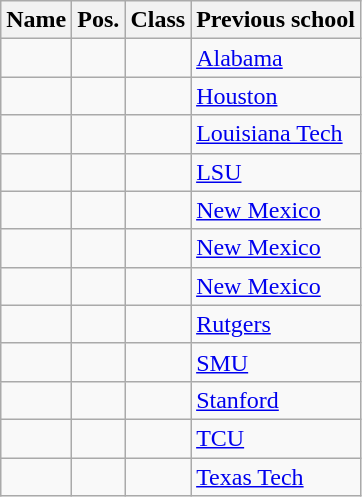<table class="wikitable sortable">
<tr>
<th>Name</th>
<th>Pos.</th>
<th>Class</th>
<th>Previous school</th>
</tr>
<tr>
<td></td>
<td></td>
<td></td>
<td><a href='#'>Alabama</a></td>
</tr>
<tr>
<td></td>
<td></td>
<td></td>
<td><a href='#'>Houston</a></td>
</tr>
<tr>
<td></td>
<td></td>
<td></td>
<td><a href='#'>Louisiana Tech</a></td>
</tr>
<tr>
<td></td>
<td></td>
<td></td>
<td><a href='#'>LSU</a></td>
</tr>
<tr>
<td></td>
<td></td>
<td></td>
<td><a href='#'>New Mexico</a></td>
</tr>
<tr>
<td></td>
<td></td>
<td></td>
<td><a href='#'>New Mexico</a></td>
</tr>
<tr>
<td></td>
<td></td>
<td></td>
<td><a href='#'>New Mexico</a></td>
</tr>
<tr>
<td></td>
<td></td>
<td></td>
<td><a href='#'>Rutgers</a></td>
</tr>
<tr>
<td></td>
<td></td>
<td></td>
<td><a href='#'>SMU</a></td>
</tr>
<tr>
<td></td>
<td></td>
<td></td>
<td><a href='#'>Stanford</a></td>
</tr>
<tr>
<td></td>
<td></td>
<td></td>
<td><a href='#'>TCU</a></td>
</tr>
<tr>
<td></td>
<td></td>
<td></td>
<td><a href='#'>Texas Tech</a></td>
</tr>
</table>
